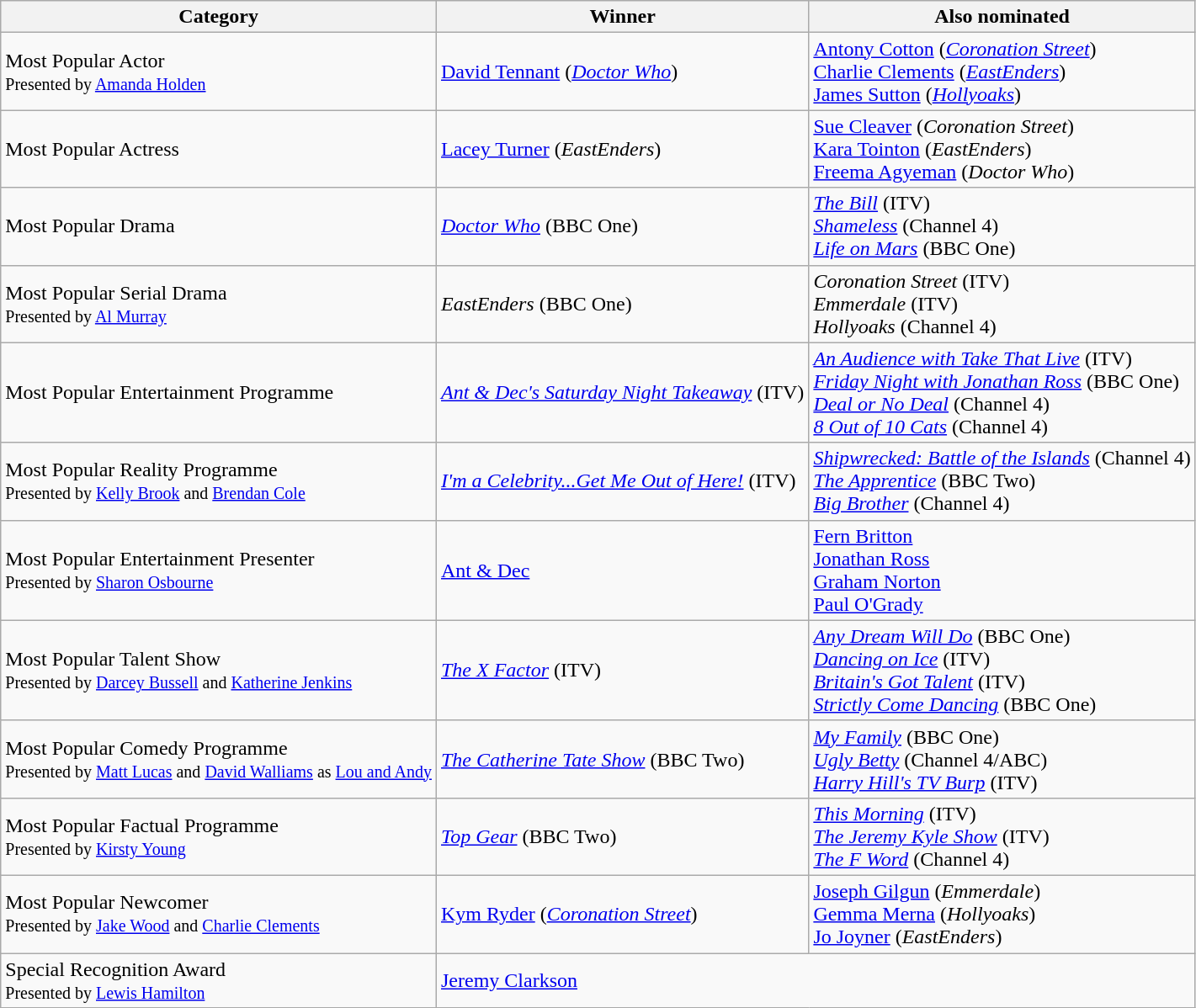<table class="wikitable sortable">
<tr>
<th>Category</th>
<th>Winner</th>
<th>Also nominated</th>
</tr>
<tr>
<td>Most Popular Actor<br><small>Presented by <a href='#'>Amanda Holden</a></small></td>
<td><a href='#'>David Tennant</a> (<em><a href='#'>Doctor Who</a></em>)</td>
<td><a href='#'>Antony Cotton</a> (<em><a href='#'>Coronation Street</a></em>)<br><a href='#'>Charlie Clements</a> (<em><a href='#'>EastEnders</a></em>)<br><a href='#'>James Sutton</a> (<em><a href='#'>Hollyoaks</a></em>)</td>
</tr>
<tr>
<td>Most Popular Actress</td>
<td><a href='#'>Lacey Turner</a> (<em>EastEnders</em>)</td>
<td><a href='#'>Sue Cleaver</a> (<em>Coronation Street</em>)<br><a href='#'>Kara Tointon</a> (<em>EastEnders</em>)<br><a href='#'>Freema Agyeman</a> (<em>Doctor Who</em>)</td>
</tr>
<tr>
<td>Most Popular Drama</td>
<td><em><a href='#'>Doctor Who</a></em> (BBC One)</td>
<td><em><a href='#'>The Bill</a></em> (ITV)<br><em><a href='#'>Shameless</a></em> (Channel 4)<br><em><a href='#'>Life on Mars</a></em> (BBC One)</td>
</tr>
<tr>
<td>Most Popular Serial Drama<br><small>Presented by <a href='#'>Al Murray</a></small></td>
<td><em>EastEnders</em> (BBC One)</td>
<td><em>Coronation Street</em> (ITV)<br><em>Emmerdale</em> (ITV)<br><em>Hollyoaks</em> (Channel 4)</td>
</tr>
<tr>
<td>Most Popular Entertainment Programme</td>
<td><em><a href='#'>Ant & Dec's Saturday Night Takeaway</a></em> (ITV)</td>
<td><em><a href='#'>An Audience with Take That Live</a></em> (ITV)<br><em><a href='#'>Friday Night with Jonathan Ross</a></em> (BBC One)<br><em><a href='#'>Deal or No Deal</a></em> (Channel 4)<br><em><a href='#'>8 Out of 10 Cats</a></em> (Channel 4)</td>
</tr>
<tr>
<td>Most Popular Reality Programme<br><small> Presented by <a href='#'>Kelly Brook</a> and <a href='#'>Brendan Cole</a></small></td>
<td><em><a href='#'>I'm a Celebrity...Get Me Out of Here!</a></em> (ITV)</td>
<td><em><a href='#'>Shipwrecked: Battle of the Islands</a></em> (Channel 4)<br><em><a href='#'>The Apprentice</a></em> (BBC Two)<br><em><a href='#'>Big Brother</a></em> (Channel 4)</td>
</tr>
<tr>
<td>Most Popular Entertainment Presenter<br><small> Presented by <a href='#'>Sharon Osbourne</a></small></td>
<td><a href='#'>Ant & Dec</a></td>
<td><a href='#'>Fern Britton</a><br><a href='#'>Jonathan Ross</a><br><a href='#'>Graham Norton</a><br><a href='#'>Paul O'Grady</a></td>
</tr>
<tr>
<td>Most Popular Talent Show<br><small>Presented by <a href='#'>Darcey Bussell</a> and <a href='#'>Katherine Jenkins</a></small></td>
<td><em><a href='#'>The X Factor</a></em> (ITV)</td>
<td><em><a href='#'>Any Dream Will Do</a></em> (BBC One)<br><em><a href='#'>Dancing on Ice</a></em> (ITV)<br><em><a href='#'>Britain's Got Talent</a></em> (ITV)<br><em><a href='#'>Strictly Come Dancing</a></em> (BBC One)</td>
</tr>
<tr>
<td>Most Popular Comedy Programme<br><small>Presented by <a href='#'>Matt Lucas</a> and <a href='#'>David Walliams</a> as <a href='#'>Lou and Andy</a></small></td>
<td><em><a href='#'>The Catherine Tate Show</a></em> (BBC Two)</td>
<td><em><a href='#'>My Family</a></em> (BBC One)<br><em><a href='#'>Ugly Betty</a></em> (Channel 4/ABC)<br><em><a href='#'>Harry Hill's TV Burp</a></em> (ITV)</td>
</tr>
<tr>
<td>Most Popular Factual Programme<br><small>Presented by <a href='#'>Kirsty Young</a></small></td>
<td><em><a href='#'>Top Gear</a></em> (BBC Two)</td>
<td><em><a href='#'>This Morning</a></em> (ITV)<br><em><a href='#'>The Jeremy Kyle Show</a></em> (ITV)<br><em><a href='#'>The F Word</a></em> (Channel 4)</td>
</tr>
<tr>
<td>Most Popular Newcomer<br><small> Presented by <a href='#'>Jake Wood</a> and <a href='#'>Charlie Clements</a></small></td>
<td><a href='#'>Kym Ryder</a> (<em><a href='#'>Coronation Street</a></em>)</td>
<td><a href='#'>Joseph Gilgun</a> (<em>Emmerdale</em>)<br><a href='#'>Gemma Merna</a> (<em>Hollyoaks</em>)<br><a href='#'>Jo Joyner</a> (<em>EastEnders</em>)</td>
</tr>
<tr>
<td>Special Recognition Award<br><small>Presented by <a href='#'>Lewis Hamilton</a></small></td>
<td colspan="2"><a href='#'>Jeremy Clarkson</a></td>
</tr>
</table>
